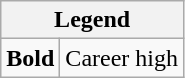<table class="wikitable mw-collapsible">
<tr>
<th colspan="2">Legend</th>
</tr>
<tr>
<td><strong>Bold</strong></td>
<td>Career high</td>
</tr>
</table>
